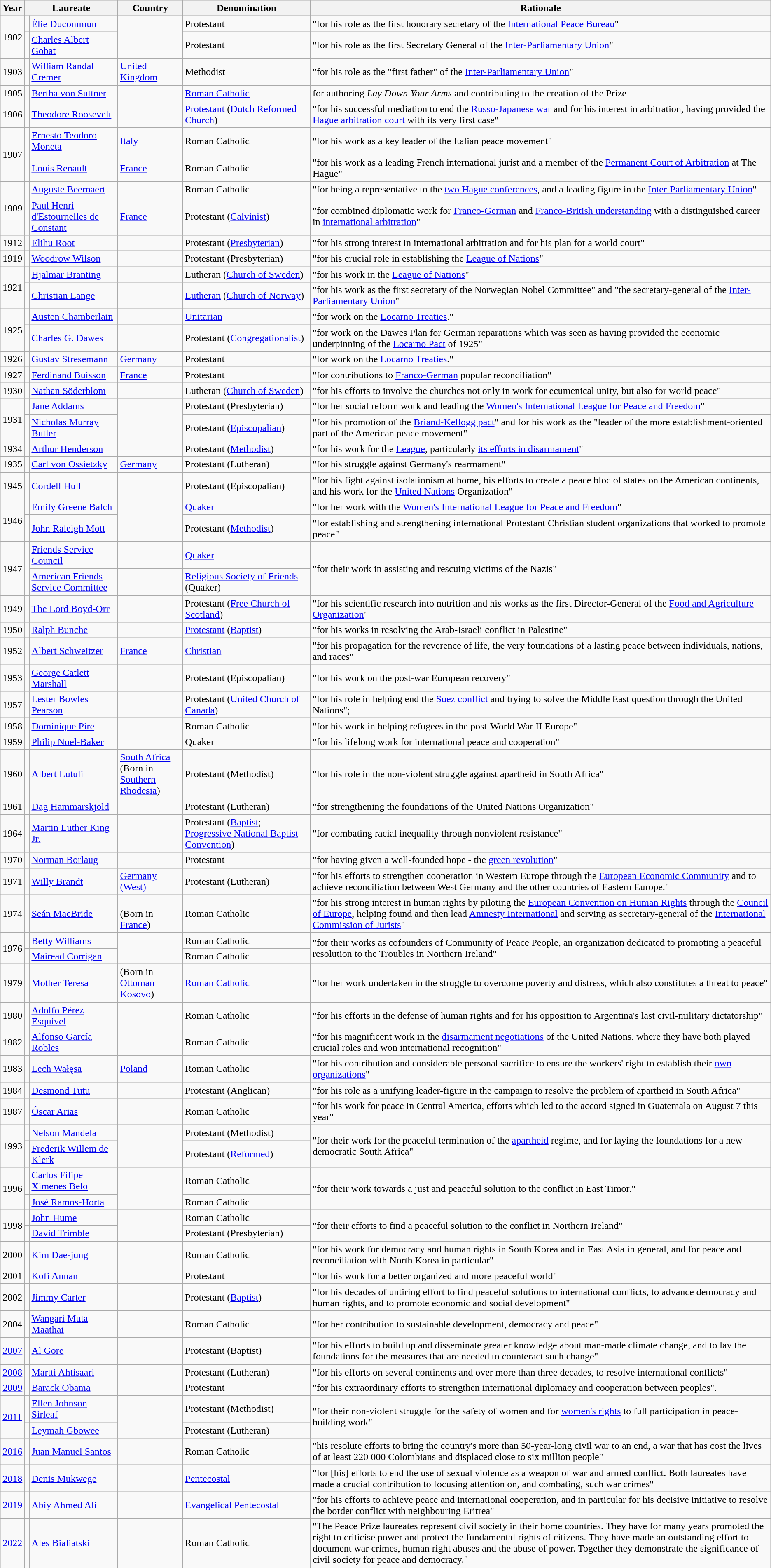<table align="center" class="wikitable">
<tr>
<th>Year</th>
<th colspan=2>Laureate</th>
<th>Country</th>
<th>Denomination</th>
<th>Rationale</th>
</tr>
<tr>
<td rowspan="2">1902</td>
<td></td>
<td><a href='#'>Élie Ducommun</a></td>
<td rowspan="2"></td>
<td>Protestant</td>
<td>"for his role as the first honorary secretary of the <a href='#'>International Peace Bureau</a>"</td>
</tr>
<tr>
<td></td>
<td><a href='#'>Charles Albert Gobat</a></td>
<td>Protestant</td>
<td>"for his role as the first Secretary General of the <a href='#'>Inter-Parliamentary Union</a>"</td>
</tr>
<tr>
<td>1903</td>
<td></td>
<td><a href='#'>William Randal Cremer</a></td>
<td data-sort-value="United Kingdom"> <a href='#'>United Kingdom</a></td>
<td>Methodist</td>
<td>"for his role as the "first father" of the <a href='#'>Inter-Parliamentary Union</a>"</td>
</tr>
<tr>
<td>1905</td>
<td></td>
<td><a href='#'>Bertha von Suttner</a></td>
<td></td>
<td><a href='#'>Roman Catholic</a></td>
<td>for authoring <em>Lay Down Your Arms</em> and contributing to the creation of the Prize</td>
</tr>
<tr>
<td>1906</td>
<td></td>
<td><a href='#'>Theodore Roosevelt</a></td>
<td></td>
<td><a href='#'>Protestant</a> (<a href='#'>Dutch Reformed Church</a>)</td>
<td>"for his successful mediation to end the <a href='#'>Russo-Japanese war</a> and for his interest in arbitration, having provided the <a href='#'>Hague arbitration court</a> with its very first case"</td>
</tr>
<tr>
<td rowspan="2">1907</td>
<td></td>
<td><a href='#'>Ernesto Teodoro Moneta</a></td>
<td data-sort-value="Italy"> <a href='#'>Italy</a></td>
<td>Roman Catholic</td>
<td>"for his work as a key leader of the Italian peace movement"</td>
</tr>
<tr>
<td></td>
<td><a href='#'>Louis Renault</a></td>
<td data-sort-value="France"> <a href='#'>France</a></td>
<td>Roman Catholic</td>
<td>"for his work as a leading French international jurist and a member of the <a href='#'>Permanent Court of Arbitration</a> at The Hague"</td>
</tr>
<tr>
<td rowspan="2">1909</td>
<td></td>
<td><a href='#'>Auguste Beernaert</a></td>
<td></td>
<td>Roman Catholic</td>
<td>"for being a representative to the <a href='#'>two Hague conferences</a>, and a leading figure in the <a href='#'>Inter-Parliamentary Union</a>"</td>
</tr>
<tr>
<td></td>
<td><a href='#'>Paul Henri d'Estournelles de Constant</a></td>
<td data-sort-value="France"> <a href='#'>France</a></td>
<td>Protestant (<a href='#'>Calvinist</a>)</td>
<td>"for combined diplomatic work for <a href='#'>Franco-German</a> and <a href='#'>Franco-British understanding</a> with a distinguished career in <a href='#'>international arbitration</a>"</td>
</tr>
<tr>
<td>1912</td>
<td></td>
<td><a href='#'>Elihu Root</a></td>
<td></td>
<td>Protestant (<a href='#'>Presbyterian</a>)</td>
<td>"for his strong interest in international arbitration and for his plan for a world court"</td>
</tr>
<tr>
<td>1919</td>
<td></td>
<td><a href='#'>Woodrow Wilson</a></td>
<td></td>
<td>Protestant (Presbyterian)</td>
<td>"for his crucial role in establishing the <a href='#'>League of Nations</a>"</td>
</tr>
<tr>
<td rowspan="2">1921</td>
<td></td>
<td><a href='#'>Hjalmar Branting</a></td>
<td></td>
<td>Lutheran (<a href='#'>Church of Sweden</a>)</td>
<td>"for his work in the <a href='#'>League of Nations</a>"</td>
</tr>
<tr>
<td></td>
<td><a href='#'>Christian Lange</a></td>
<td></td>
<td><a href='#'>Lutheran</a> (<a href='#'>Church of Norway</a>)</td>
<td>"for his work as the first secretary of the Norwegian Nobel Committee" and "the secretary-general of the <a href='#'>Inter-Parliamentary Union</a>"</td>
</tr>
<tr>
<td rowspan="2">1925</td>
<td></td>
<td><a href='#'>Austen Chamberlain</a></td>
<td></td>
<td><a href='#'>Unitarian</a></td>
<td>"for work on the <a href='#'>Locarno Treaties</a>."</td>
</tr>
<tr>
<td></td>
<td><a href='#'>Charles G. Dawes</a></td>
<td></td>
<td>Protestant (<a href='#'>Congregationalist</a>)</td>
<td>"for work on the Dawes Plan for German reparations which was seen as having provided the economic underpinning of the <a href='#'>Locarno Pact</a> of 1925"</td>
</tr>
<tr>
<td>1926</td>
<td></td>
<td><a href='#'>Gustav Stresemann</a></td>
<td data-sort-value="Germany"> <a href='#'>Germany</a></td>
<td>Protestant</td>
<td>"for work on the <a href='#'>Locarno Treaties</a>."</td>
</tr>
<tr>
<td>1927</td>
<td></td>
<td><a href='#'>Ferdinand Buisson</a></td>
<td data-sort-value="France"> <a href='#'>France</a></td>
<td>Protestant</td>
<td>"for contributions to <a href='#'>Franco-German</a> popular reconciliation"</td>
</tr>
<tr>
<td>1930</td>
<td></td>
<td><a href='#'>Nathan Söderblom</a></td>
<td></td>
<td>Lutheran (<a href='#'>Church of Sweden</a>)</td>
<td>"for his efforts to involve the churches not only in work for ecumenical unity, but also for world peace"</td>
</tr>
<tr>
<td rowspan="2">1931</td>
<td></td>
<td><a href='#'>Jane Addams</a></td>
<td rowspan="2"></td>
<td>Protestant (Presbyterian)</td>
<td>"for her social reform work and leading the <a href='#'>Women's International League for Peace and Freedom</a>"</td>
</tr>
<tr>
<td></td>
<td><a href='#'>Nicholas Murray Butler</a></td>
<td>Protestant (<a href='#'>Episcopalian</a>)</td>
<td>"for his promotion of the <a href='#'>Briand-Kellogg pact</a>" and for his work as the "leader of the more establishment-oriented part of the American peace movement"</td>
</tr>
<tr>
<td>1934</td>
<td></td>
<td><a href='#'>Arthur Henderson</a></td>
<td></td>
<td>Protestant (<a href='#'>Methodist</a>)</td>
<td>"for his work for the <a href='#'>League</a>, particularly <a href='#'>its efforts in disarmament</a>"</td>
</tr>
<tr>
<td>1935</td>
<td></td>
<td><a href='#'>Carl von Ossietzky</a></td>
<td data-sort-value="Germany"> <a href='#'>Germany</a></td>
<td>Protestant (Lutheran)</td>
<td>"for his struggle against Germany's rearmament"</td>
</tr>
<tr>
<td>1945</td>
<td></td>
<td><a href='#'>Cordell Hull</a></td>
<td></td>
<td>Protestant (Episcopalian)</td>
<td>"for his fight against isolationism at home, his efforts to create a peace bloc of states on the American continents, and his work for the <a href='#'>United Nations</a> Organization"</td>
</tr>
<tr>
<td rowspan="2">1946</td>
<td></td>
<td><a href='#'>Emily Greene Balch</a></td>
<td rowspan="2"></td>
<td><a href='#'>Quaker</a></td>
<td>"for her work with the <a href='#'>Women's International League for Peace and Freedom</a>"</td>
</tr>
<tr>
<td></td>
<td><a href='#'>John Raleigh Mott</a></td>
<td>Protestant (<a href='#'>Methodist</a>)</td>
<td>"for establishing and strengthening international Protestant Christian student organizations that worked to promote peace"</td>
</tr>
<tr>
<td rowspan="2">1947</td>
<td rowspan="2"></td>
<td><a href='#'>Friends Service Council</a></td>
<td></td>
<td><a href='#'>Quaker</a></td>
<td rowspan="2">"for their work in assisting and rescuing victims of the Nazis"</td>
</tr>
<tr>
<td><a href='#'>American Friends Service Committee</a></td>
<td></td>
<td><a href='#'>Religious Society of Friends</a> (Quaker)</td>
</tr>
<tr>
<td>1949</td>
<td></td>
<td><a href='#'>The Lord Boyd-Orr</a></td>
<td></td>
<td>Protestant (<a href='#'>Free Church of Scotland</a>)</td>
<td>"for his scientific research into nutrition and his works as the first Director-General of the <a href='#'>Food and Agriculture Organization</a>"</td>
</tr>
<tr>
<td>1950</td>
<td></td>
<td><a href='#'>Ralph Bunche</a></td>
<td></td>
<td><a href='#'>Protestant</a> (<a href='#'>Baptist</a>)</td>
<td>"for his works in resolving the Arab-Israeli conflict in Palestine"</td>
</tr>
<tr>
<td>1952</td>
<td></td>
<td><a href='#'>Albert Schweitzer</a></td>
<td data-sort-value="France"> <a href='#'>France</a></td>
<td><a href='#'>Christian</a></td>
<td>"for his propagation for the reverence of life, the very foundations of a lasting peace between individuals, nations, and races"</td>
</tr>
<tr>
<td>1953</td>
<td></td>
<td><a href='#'>George Catlett Marshall</a></td>
<td></td>
<td>Protestant (Episcopalian)</td>
<td>"for his work on the post-war European recovery"</td>
</tr>
<tr>
<td>1957</td>
<td></td>
<td><a href='#'>Lester Bowles Pearson</a></td>
<td></td>
<td>Protestant (<a href='#'>United Church of Canada</a>)</td>
<td>"for his role in helping end the <a href='#'>Suez conflict</a> and trying to solve the Middle East question through the United Nations";</td>
</tr>
<tr>
<td>1958</td>
<td></td>
<td><a href='#'>Dominique Pire</a></td>
<td></td>
<td>Roman Catholic</td>
<td>"for his work in helping refugees in the post-World War II Europe"</td>
</tr>
<tr>
<td>1959</td>
<td></td>
<td><a href='#'>Philip Noel-Baker</a></td>
<td></td>
<td>Quaker</td>
<td>"for his lifelong work for international peace and cooperation"</td>
</tr>
<tr>
<td>1960</td>
<td></td>
<td><a href='#'>Albert Lutuli</a></td>
<td data-sort-value="South Africa"> <a href='#'>South Africa</a> <br> (Born in <a href='#'>Southern Rhodesia</a>)</td>
<td>Protestant (Methodist)</td>
<td>"for his role in the non-violent struggle against apartheid in South Africa"</td>
</tr>
<tr>
<td>1961</td>
<td></td>
<td><a href='#'>Dag Hammarskjöld</a></td>
<td></td>
<td>Protestant (Lutheran)</td>
<td>"for strengthening the foundations of the United Nations Organization"</td>
</tr>
<tr>
<td>1964</td>
<td></td>
<td><a href='#'>Martin Luther King Jr.</a></td>
<td></td>
<td>Protestant (<a href='#'>Baptist</a>; <a href='#'>Progressive National Baptist Convention</a>)</td>
<td>"for combating racial inequality through nonviolent resistance"</td>
</tr>
<tr>
<td>1970</td>
<td></td>
<td><a href='#'>Norman Borlaug</a></td>
<td></td>
<td>Protestant</td>
<td>"for having given a well-founded hope - the <a href='#'>green revolution</a>"</td>
</tr>
<tr>
<td>1971</td>
<td></td>
<td><a href='#'>Willy Brandt</a></td>
<td data-sort-value="Germany"> <a href='#'>Germany (West)</a></td>
<td>Protestant (Lutheran)</td>
<td>"for his efforts to strengthen cooperation in Western Europe through the <a href='#'>European Economic Community</a> and to achieve reconciliation between West Germany and the other countries of Eastern Europe."</td>
</tr>
<tr>
<td>1974</td>
<td></td>
<td><a href='#'>Seán MacBride</a></td>
<td> <br> (Born in  <a href='#'>France</a>)</td>
<td>Roman Catholic</td>
<td>"for his strong interest in human rights by piloting the <a href='#'>European Convention on Human Rights</a> through the <a href='#'>Council of Europe</a>, helping found and then lead <a href='#'>Amnesty International</a> and serving as secretary-general of the <a href='#'>International Commission of Jurists</a>"</td>
</tr>
<tr>
<td rowspan="2">1976</td>
<td></td>
<td><a href='#'>Betty Williams</a></td>
<td rowspan="2"></td>
<td>Roman Catholic</td>
<td rowspan=2>"for their works as cofounders of Community of Peace People, an organization dedicated to promoting a peaceful resolution to the Troubles in Northern Ireland"</td>
</tr>
<tr>
<td></td>
<td><a href='#'>Mairead Corrigan</a></td>
<td>Roman Catholic</td>
</tr>
<tr>
<td>1979</td>
<td></td>
<td><a href='#'>Mother Teresa</a></td>
<td data-sort-value="Albania"> (Born in <a href='#'>Ottoman Kosovo</a>)</td>
<td><a href='#'>Roman Catholic</a></td>
<td>"for her work undertaken in the struggle to overcome poverty and distress, which also constitutes a threat to peace"</td>
</tr>
<tr>
<td>1980</td>
<td></td>
<td><a href='#'>Adolfo Pérez Esquivel</a></td>
<td></td>
<td>Roman Catholic</td>
<td>"for his efforts in the defense of human rights and for his opposition to Argentina's last civil-military dictatorship"</td>
</tr>
<tr>
<td>1982</td>
<td></td>
<td><a href='#'>Alfonso García Robles</a></td>
<td></td>
<td>Roman Catholic</td>
<td>"for his magnificent work in the <a href='#'>disarmament negotiations</a> of the United Nations, where they have both played crucial roles and won international recognition"</td>
</tr>
<tr>
<td>1983</td>
<td></td>
<td><a href='#'>Lech Wałęsa</a></td>
<td data-sort-value="Poland"> <a href='#'>Poland</a></td>
<td>Roman Catholic</td>
<td>"for his contribution and considerable personal sacrifice to ensure the workers' right to establish their <a href='#'>own organizations</a>"</td>
</tr>
<tr>
<td>1984</td>
<td></td>
<td><a href='#'>Desmond Tutu</a></td>
<td></td>
<td>Protestant (Anglican)</td>
<td>"for his role as a unifying leader-figure in the campaign to resolve the problem of apartheid in South Africa"</td>
</tr>
<tr>
<td>1987</td>
<td></td>
<td><a href='#'>Óscar Arias</a></td>
<td></td>
<td>Roman Catholic</td>
<td>"for his work for peace in Central America, efforts which led to the accord signed in Guatemala on August 7 this year"</td>
</tr>
<tr>
<td rowspan="2">1993</td>
<td></td>
<td><a href='#'>Nelson Mandela</a></td>
<td rowspan="2"></td>
<td>Protestant (Methodist)</td>
<td rowspan="2">"for their work for the peaceful termination of the <a href='#'>apartheid</a> regime, and for laying the foundations for a new democratic South Africa"</td>
</tr>
<tr>
<td></td>
<td><a href='#'>Frederik Willem de Klerk</a></td>
<td>Protestant (<a href='#'>Reformed</a>)</td>
</tr>
<tr>
<td rowspan=2>1996</td>
<td></td>
<td><a href='#'>Carlos Filipe Ximenes Belo</a></td>
<td rowspan="2"></td>
<td>Roman Catholic</td>
<td rowspan=2>"for their work towards a just and peaceful solution to the conflict in East Timor."</td>
</tr>
<tr>
<td></td>
<td><a href='#'>José Ramos-Horta</a></td>
<td>Roman Catholic</td>
</tr>
<tr>
<td rowspan=2>1998</td>
<td></td>
<td><a href='#'>John Hume</a></td>
<td rowspan=2></td>
<td>Roman Catholic</td>
<td rowspan=2>"for their efforts to find a peaceful solution to the conflict in Northern Ireland"</td>
</tr>
<tr>
<td></td>
<td><a href='#'>David Trimble</a></td>
<td>Protestant (Presbyterian)</td>
</tr>
<tr>
<td>2000</td>
<td></td>
<td><a href='#'>Kim Dae-jung</a></td>
<td></td>
<td>Roman Catholic</td>
<td>"for his work for democracy and human rights in South Korea and in East Asia in general, and for peace and reconciliation with North Korea in particular"</td>
</tr>
<tr>
<td>2001</td>
<td></td>
<td><a href='#'>Kofi Annan</a></td>
<td></td>
<td>Protestant</td>
<td>"for his work for a better organized and more peaceful world"</td>
</tr>
<tr>
<td>2002</td>
<td></td>
<td><a href='#'>Jimmy Carter</a></td>
<td></td>
<td>Protestant (<a href='#'>Baptist</a>)</td>
<td>"for his decades of untiring effort to find peaceful solutions to international conflicts, to advance democracy and human rights, and to promote economic and social development"</td>
</tr>
<tr>
<td>2004</td>
<td></td>
<td><a href='#'>Wangari Muta Maathai</a></td>
<td></td>
<td>Roman Catholic</td>
<td>"for her contribution to sustainable development, democracy and peace"</td>
</tr>
<tr>
<td><a href='#'>2007</a></td>
<td></td>
<td><a href='#'>Al Gore</a></td>
<td></td>
<td>Protestant (Baptist)</td>
<td>"for his efforts to build up and disseminate greater knowledge about man-made climate change, and to lay the foundations for the measures that are needed to counteract such change"</td>
</tr>
<tr>
<td><a href='#'>2008</a></td>
<td></td>
<td><a href='#'>Martti Ahtisaari</a></td>
<td></td>
<td>Protestant (Lutheran)</td>
<td>"for his efforts on several continents and over more than three decades, to resolve international conflicts"</td>
</tr>
<tr>
<td><a href='#'>2009</a></td>
<td></td>
<td><a href='#'>Barack Obama</a></td>
<td></td>
<td>Protestant</td>
<td>"for his extraordinary efforts to strengthen international diplomacy and cooperation between peoples".</td>
</tr>
<tr>
<td rowspan="2"><a href='#'>2011</a></td>
<td></td>
<td><a href='#'>Ellen Johnson Sirleaf</a></td>
<td rowspan="2"></td>
<td>Protestant (Methodist)</td>
<td rowspan="2">"for their non-violent struggle for the safety of women and for <a href='#'>women's rights</a> to full participation in peace-building work"</td>
</tr>
<tr>
<td></td>
<td><a href='#'>Leymah Gbowee</a></td>
<td>Protestant (Lutheran)</td>
</tr>
<tr>
<td><a href='#'>2016</a></td>
<td></td>
<td><a href='#'>Juan Manuel Santos</a></td>
<td></td>
<td>Roman Catholic</td>
<td>"his resolute efforts to bring the country's more than 50-year-long civil war to an end, a war that has cost the lives of at least 220 000 Colombians and displaced close to six million people"</td>
</tr>
<tr>
<td><a href='#'>2018</a></td>
<td></td>
<td><a href='#'>Denis Mukwege</a></td>
<td></td>
<td><a href='#'>Pentecostal</a></td>
<td>"for [his] efforts to end the use of sexual violence as a weapon of war and armed conflict. Both laureates have made a crucial contribution to focusing attention on, and combating, such war crimes"</td>
</tr>
<tr>
<td><a href='#'>2019</a></td>
<td></td>
<td><a href='#'>Abiy Ahmed Ali</a></td>
<td></td>
<td><a href='#'>Evangelical</a> <a href='#'>Pentecostal</a></td>
<td>"for his efforts to achieve peace and international cooperation, and in particular for his decisive initiative to resolve the border conflict with neighbouring Eritrea"</td>
</tr>
<tr>
<td><a href='#'>2022</a></td>
<td></td>
<td><a href='#'>Ales Bialiatski</a></td>
<td></td>
<td>Roman Catholic</td>
<td>"The Peace Prize laureates represent civil society in their home countries. They have for many years promoted the right to criticise power and protect the fundamental rights of citizens. They have made an outstanding effort to document war crimes, human right abuses and the abuse of power. Together they demonstrate the significance of civil society for peace and democracy."</td>
</tr>
</table>
